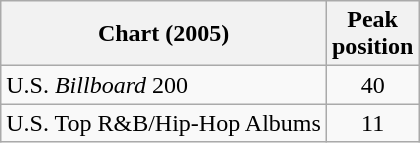<table class="wikitable sortable">
<tr>
<th>Chart (2005)</th>
<th>Peak<br>position</th>
</tr>
<tr>
<td align="left">U.S. <em>Billboard</em> 200</td>
<td align="center">40</td>
</tr>
<tr>
<td align="left">U.S. Top R&B/Hip-Hop Albums</td>
<td align="center">11</td>
</tr>
</table>
